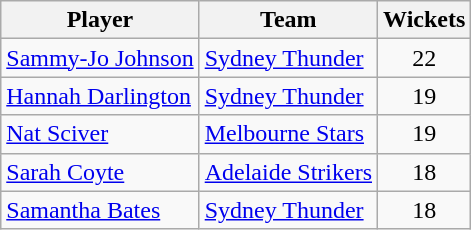<table class="wikitable" style="text-align: center;">
<tr>
<th>Player</th>
<th>Team</th>
<th>Wickets</th>
</tr>
<tr>
<td style="text-align:left"><a href='#'>Sammy-Jo Johnson</a></td>
<td style="text-align:left"><a href='#'>Sydney Thunder</a></td>
<td>22</td>
</tr>
<tr>
<td style="text-align:left"><a href='#'>Hannah Darlington</a></td>
<td style="text-align:left"><a href='#'>Sydney Thunder</a></td>
<td>19</td>
</tr>
<tr>
<td style="text-align:left"><a href='#'>Nat Sciver</a></td>
<td style="text-align:left"><a href='#'>Melbourne Stars</a></td>
<td>19</td>
</tr>
<tr>
<td style="text-align:left"><a href='#'>Sarah Coyte</a></td>
<td style="text-align:left"><a href='#'>Adelaide Strikers</a></td>
<td>18</td>
</tr>
<tr>
<td style="text-align:left"><a href='#'>Samantha Bates</a></td>
<td style="text-align:left"><a href='#'>Sydney Thunder</a></td>
<td>18</td>
</tr>
</table>
